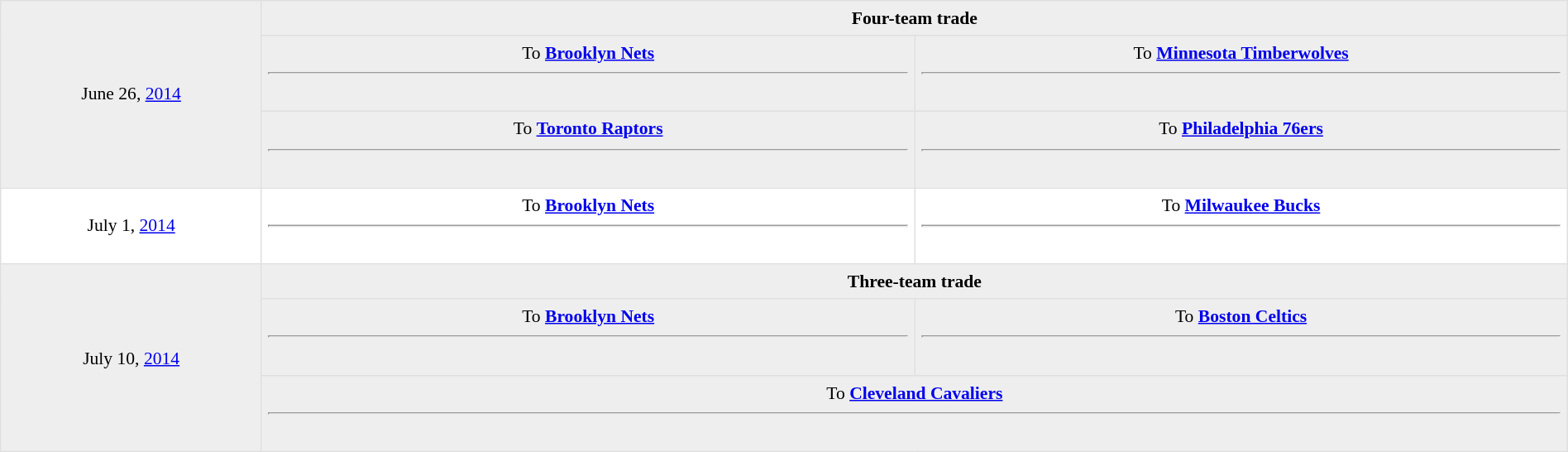<table border=1 style="border-collapse:collapse; font-size:90%; text-align: center; width: 100%" bordercolor="#DFDFDF"  cellpadding="5">
<tr bgcolor="#eee">
<td style="width:12%" rowspan="3">June 26, <a href='#'>2014</a></td>
<td style="width:30%" valign="top" colspan="2"><strong>Four-team trade</strong></td>
</tr>
<tr bgcolor="#eee">
<td style="width:30%" valign="top">To <strong><a href='#'>Brooklyn Nets</a></strong><hr><br></td>
<td style="width:30%" valign="top">To <strong><a href='#'>Minnesota Timberwolves</a></strong><hr><br></td>
</tr>
<tr bgcolor="#eee">
<td style="width:30%" valign="top">To <strong><a href='#'>Toronto Raptors</a></strong><hr><br></td>
<td style="width:30%" valign="top">To <strong><a href='#'>Philadelphia 76ers</a></strong><hr><br></td>
</tr>
<tr bgcolor="#fff">
<td>July 1, <a href='#'>2014</a></td>
<td valign="top">To <strong><a href='#'>Brooklyn Nets</a></strong><hr><br></td>
<td valign="top">To <strong><a href='#'>Milwaukee Bucks</a></strong><hr><br></td>
</tr>
<tr bgcolor="#eee">
<td style="width:12%" rowspan="3">July 10, <a href='#'>2014</a></td>
<td style="width:30%" valign="top" colspan="2"><strong>Three-team trade</strong></td>
</tr>
<tr bgcolor="#eee">
<td style="width:30%" valign="top">To <strong><a href='#'>Brooklyn Nets</a></strong><hr><br></td>
<td style="width:30%" valign="top">To <strong><a href='#'>Boston Celtics</a></strong><hr><br></td>
</tr>
<tr bgcolor="#eee">
<td style="width:30%" valign="top" colspan="2">To <strong><a href='#'>Cleveland Cavaliers</a></strong><hr><br></td>
</tr>
</table>
